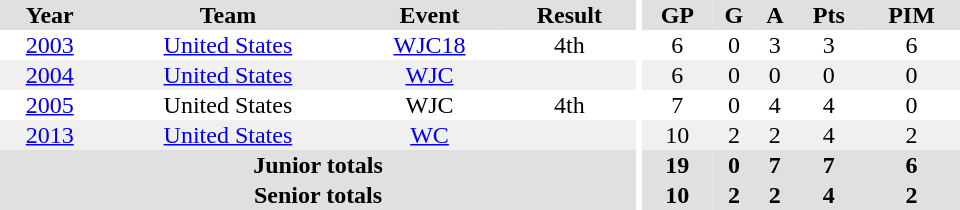<table border="0" cellpadding="1" cellspacing="0" ID="Table3" style="text-align:center; width:40em">
<tr ALIGN="center" bgcolor="#e0e0e0">
<th>Year</th>
<th>Team</th>
<th>Event</th>
<th>Result</th>
<th rowspan="99" bgcolor="#ffffff"></th>
<th>GP</th>
<th>G</th>
<th>A</th>
<th>Pts</th>
<th>PIM</th>
</tr>
<tr>
<td><a href='#'>2003</a></td>
<td><a href='#'>United States</a></td>
<td><a href='#'>WJC18</a></td>
<td>4th</td>
<td>6</td>
<td>0</td>
<td>3</td>
<td>3</td>
<td>6</td>
</tr>
<tr bgcolor="#f0f0f0">
<td><a href='#'>2004</a></td>
<td><a href='#'>United States</a></td>
<td><a href='#'>WJC</a></td>
<td></td>
<td>6</td>
<td>0</td>
<td>0</td>
<td>0</td>
<td>0</td>
</tr>
<tr>
<td><a href='#'>2005</a></td>
<td>United States</td>
<td>WJC</td>
<td>4th</td>
<td>7</td>
<td>0</td>
<td>4</td>
<td>4</td>
<td>0</td>
</tr>
<tr bgcolor="#f0f0f0">
<td><a href='#'>2013</a></td>
<td><a href='#'>United States</a></td>
<td><a href='#'>WC</a></td>
<td></td>
<td>10</td>
<td>2</td>
<td>2</td>
<td>4</td>
<td>2</td>
</tr>
<tr bgcolor="#e0e0e0">
<th colspan="4">Junior totals</th>
<th>19</th>
<th>0</th>
<th>7</th>
<th>7</th>
<th>6</th>
</tr>
<tr bgcolor="#e0e0e0">
<th colspan="4">Senior totals</th>
<th>10</th>
<th>2</th>
<th>2</th>
<th>4</th>
<th>2</th>
</tr>
</table>
